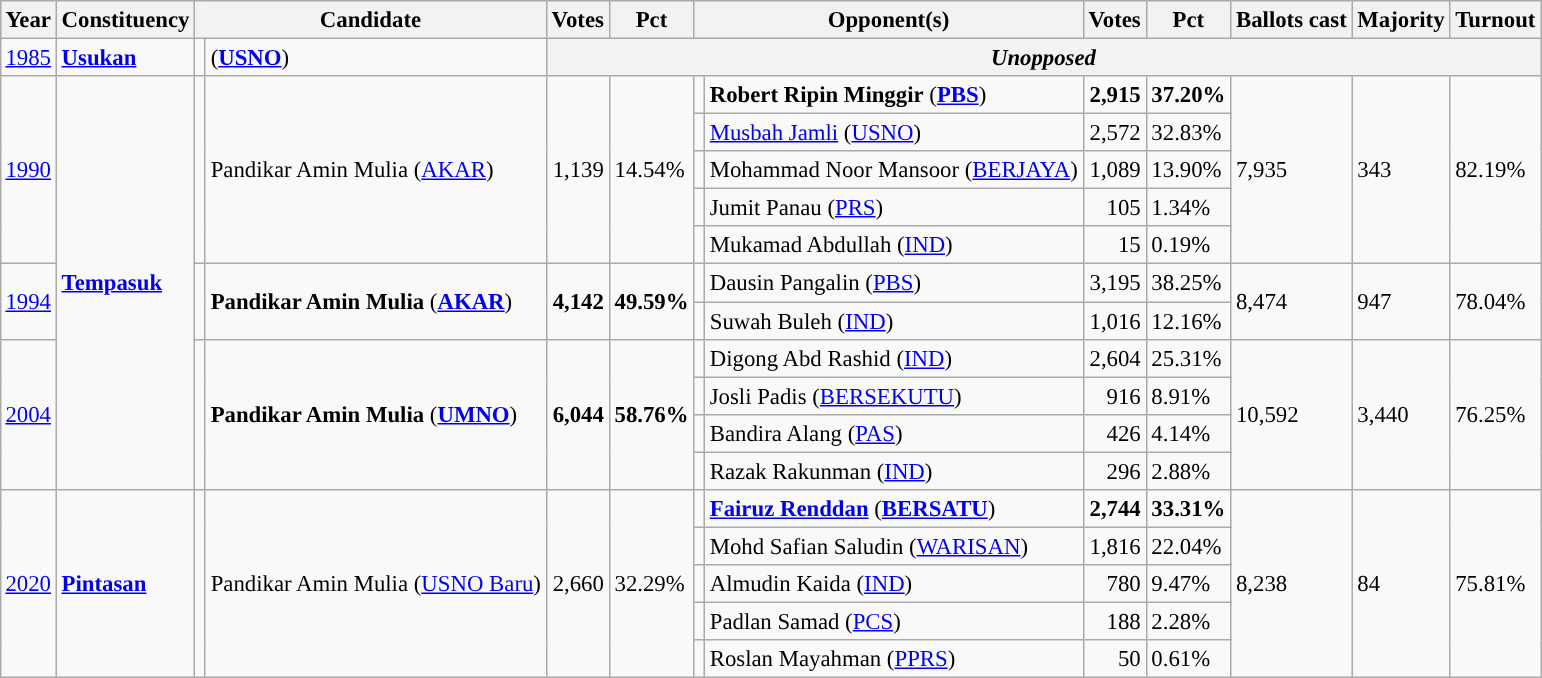<table class="wikitable" style="margin:0.5em ; font-size:95%">
<tr>
<th>Year</th>
<th>Constituency</th>
<th colspan=2>Candidate</th>
<th>Votes</th>
<th>Pct</th>
<th colspan=2>Opponent(s)</th>
<th>Votes</th>
<th>Pct</th>
<th>Ballots cast</th>
<th>Majority</th>
<th>Turnout</th>
</tr>
<tr>
<td><a href='#'>1985</a></td>
<td><strong><a href='#'>Usukan</a></strong></td>
<td></td>
<td> (<a href='#'><strong>USNO</strong></a>)</td>
<th colspan="9" align="right"><em>Unopposed</em></th>
</tr>
<tr>
<td rowspan=5><a href='#'>1990</a></td>
<td rowspan="11"><strong><a href='#'>Tempasuk</a></strong></td>
<td rowspan=5 ></td>
<td rowspan=5>Pandikar Amin Mulia (<a href='#'>AKAR</a>)</td>
<td rowspan=5 align="right">1,139</td>
<td rowspan=5>14.54%</td>
<td></td>
<td><strong>Robert Ripin Minggir</strong> (<a href='#'><strong>PBS</strong></a>)</td>
<td align="right"><strong>2,915</strong></td>
<td><strong>37.20%</strong></td>
<td rowspan=5>7,935</td>
<td rowspan=5>343</td>
<td rowspan=5>82.19%</td>
</tr>
<tr>
<td></td>
<td><a href='#'>Musbah Jamli</a> (<a href='#'>USNO</a>)</td>
<td align="right">2,572</td>
<td>32.83%</td>
</tr>
<tr>
<td></td>
<td>Mohammad Noor Mansoor (<a href='#'>BERJAYA</a>)</td>
<td align="right">1,089</td>
<td>13.90%</td>
</tr>
<tr>
<td></td>
<td>Jumit Panau (<a href='#'>PRS</a>)</td>
<td align="right">105</td>
<td>1.34%</td>
</tr>
<tr>
<td></td>
<td>Mukamad Abdullah (<a href='#'>IND</a>)</td>
<td align="right">15</td>
<td>0.19%</td>
</tr>
<tr>
<td rowspan=2><a href='#'>1994</a></td>
<td rowspan=2 ></td>
<td rowspan=2><strong>Pandikar Amin Mulia</strong> (<a href='#'><strong>AKAR</strong></a>)</td>
<td rowspan=2 align="right"><strong>4,142</strong></td>
<td rowspan=2><strong>49.59%</strong></td>
<td></td>
<td>Dausin Pangalin (<a href='#'>PBS</a>)</td>
<td align="right">3,195</td>
<td>38.25%</td>
<td rowspan=2>8,474</td>
<td rowspan=2>947</td>
<td rowspan=2>78.04%</td>
</tr>
<tr>
<td></td>
<td>Suwah Buleh (<a href='#'>IND</a>)</td>
<td align="right">1,016</td>
<td>12.16%</td>
</tr>
<tr>
<td rowspan=4><a href='#'>2004</a></td>
<td rowspan=4 ></td>
<td rowspan=4><strong>Pandikar Amin Mulia</strong> (<a href='#'><strong>UMNO</strong></a>)</td>
<td rowspan=4 align="right"><strong>6,044</strong></td>
<td rowspan=4><strong>58.76%</strong></td>
<td></td>
<td>Digong Abd Rashid (<a href='#'>IND</a>)</td>
<td align="right">2,604</td>
<td>25.31%</td>
<td rowspan=4>10,592</td>
<td rowspan=4>3,440</td>
<td rowspan=4>76.25%</td>
</tr>
<tr>
<td></td>
<td>Josli Padis (<a href='#'>BERSEKUTU</a>)</td>
<td align="right">916</td>
<td>8.91%</td>
</tr>
<tr>
<td></td>
<td>Bandira Alang (<a href='#'>PAS</a>)</td>
<td align="right">426</td>
<td>4.14%</td>
</tr>
<tr>
<td></td>
<td>Razak Rakunman (<a href='#'>IND</a>)</td>
<td align="right">296</td>
<td>2.88%</td>
</tr>
<tr>
<td rowspan=5><a href='#'>2020</a></td>
<td rowspan=5><strong><a href='#'>Pintasan</a></strong></td>
<td rowspan=5></td>
<td rowspan=5>Pandikar Amin Mulia (<a href='#'>USNO Baru</a>)</td>
<td rowspan=5 align="right">2,660</td>
<td rowspan=5>32.29%</td>
<td></td>
<td><strong><a href='#'>Fairuz Renddan</a></strong> (<a href='#'><strong>BERSATU</strong></a>)</td>
<td align="right"><strong>2,744</strong></td>
<td><strong>33.31%</strong></td>
<td rowspan=5>8,238</td>
<td rowspan=5>84</td>
<td rowspan=5>75.81%</td>
</tr>
<tr>
<td></td>
<td>Mohd Safian Saludin (<a href='#'>WARISAN</a>)</td>
<td align="right">1,816</td>
<td>22.04%</td>
</tr>
<tr>
<td></td>
<td>Almudin Kaida (<a href='#'>IND</a>)</td>
<td align="right">780</td>
<td>9.47%</td>
</tr>
<tr>
<td></td>
<td>Padlan Samad (<a href='#'>PCS</a>)</td>
<td align="right">188</td>
<td>2.28%</td>
</tr>
<tr>
<td></td>
<td>Roslan Mayahman (<a href='#'>PPRS</a>)</td>
<td align="right">50</td>
<td>0.61%</td>
</tr>
</table>
